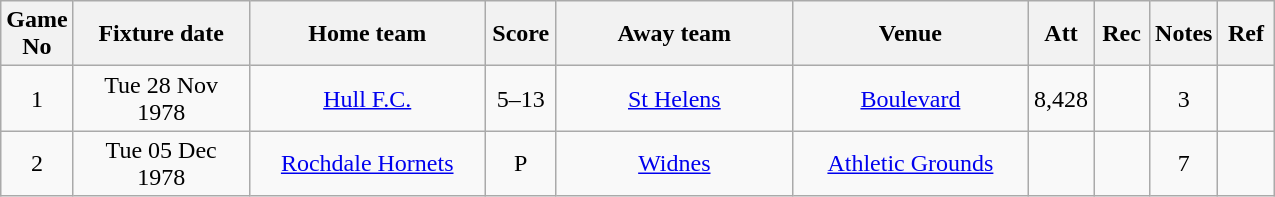<table class="wikitable" style="text-align:center;">
<tr>
<th width=20 abbr="No">Game No</th>
<th width=110 abbr="Date">Fixture date</th>
<th width=150 abbr="Home team">Home team</th>
<th width=40 abbr="Score">Score</th>
<th width=150 abbr="Away team">Away team</th>
<th width=150 abbr="Venue">Venue</th>
<th width=30 abbr="Att">Att</th>
<th width=30 abbr="Rec">Rec</th>
<th width=20 abbr="Notes">Notes</th>
<th width=30 abbr="Ref">Ref</th>
</tr>
<tr>
<td>1</td>
<td>Tue 28 Nov 1978</td>
<td><a href='#'>Hull F.C.</a></td>
<td>5–13</td>
<td><a href='#'>St Helens</a></td>
<td><a href='#'>Boulevard</a></td>
<td>8,428</td>
<td></td>
<td>3</td>
<td></td>
</tr>
<tr>
<td>2</td>
<td>Tue 05 Dec 1978</td>
<td><a href='#'>Rochdale Hornets</a></td>
<td>P</td>
<td><a href='#'>Widnes</a></td>
<td><a href='#'>Athletic Grounds</a></td>
<td></td>
<td></td>
<td>7</td>
<td></td>
</tr>
</table>
